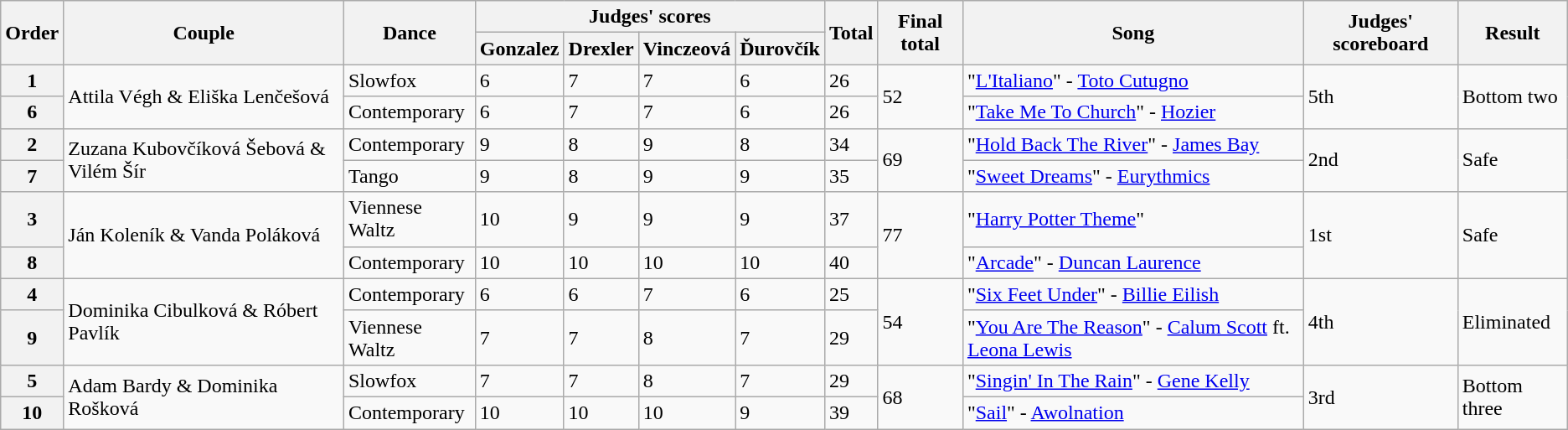<table class="wikitable">
<tr>
<th rowspan="2">Order</th>
<th rowspan="2">Couple</th>
<th rowspan="2">Dance</th>
<th colspan="4">Judges' scores</th>
<th rowspan="2">Total</th>
<th rowspan="2">Final total</th>
<th rowspan="2">Song</th>
<th rowspan="2">Judges' scoreboard</th>
<th rowspan="2">Result</th>
</tr>
<tr>
<th>Gonzalez</th>
<th>Drexler</th>
<th>Vinczeová</th>
<th>Ďurovčík</th>
</tr>
<tr>
<th>1</th>
<td rowspan="2">Attila Végh & Eliška Lenčešová</td>
<td>Slowfox</td>
<td>6</td>
<td>7</td>
<td>7</td>
<td>6</td>
<td>26</td>
<td rowspan="2">52</td>
<td>"<a href='#'>L'Italiano</a>" - <a href='#'>Toto Cutugno</a></td>
<td rowspan="2">5th</td>
<td rowspan="2">Bottom two</td>
</tr>
<tr>
<th>6</th>
<td>Contemporary</td>
<td>6</td>
<td>7</td>
<td>7</td>
<td>6</td>
<td>26</td>
<td>"<a href='#'>Take Me To Church</a>" - <a href='#'>Hozier</a></td>
</tr>
<tr>
<th>2</th>
<td rowspan="2">Zuzana Kubovčíková Šebová & Vilém Šír</td>
<td>Contemporary</td>
<td>9</td>
<td>8</td>
<td>9</td>
<td>8</td>
<td>34</td>
<td rowspan="2">69</td>
<td>"<a href='#'>Hold Back The River</a>" - <a href='#'>James Bay</a></td>
<td rowspan="2">2nd</td>
<td rowspan="2">Safe</td>
</tr>
<tr>
<th>7</th>
<td>Tango</td>
<td>9</td>
<td>8</td>
<td>9</td>
<td>9</td>
<td>35</td>
<td>"<a href='#'>Sweet Dreams</a>" - <a href='#'>Eurythmics</a></td>
</tr>
<tr>
<th>3</th>
<td rowspan="2">Ján Koleník & Vanda Poláková</td>
<td>Viennese Waltz</td>
<td>10</td>
<td>9</td>
<td>9</td>
<td>9</td>
<td>37</td>
<td rowspan="2">77</td>
<td>"<a href='#'>Harry Potter Theme</a>"</td>
<td rowspan="2">1st</td>
<td rowspan="2">Safe</td>
</tr>
<tr>
<th>8</th>
<td>Contemporary</td>
<td>10</td>
<td>10</td>
<td>10</td>
<td>10</td>
<td>40</td>
<td>"<a href='#'>Arcade</a>" - <a href='#'>Duncan Laurence</a></td>
</tr>
<tr>
<th>4</th>
<td rowspan="2">Dominika Cibulková & Róbert Pavlík</td>
<td>Contemporary</td>
<td>6</td>
<td>6</td>
<td>7</td>
<td>6</td>
<td>25</td>
<td rowspan="2">54</td>
<td>"<a href='#'>Six Feet Under</a>" - <a href='#'>Billie Eilish</a></td>
<td rowspan="2">4th</td>
<td rowspan="2">Eliminated</td>
</tr>
<tr>
<th>9</th>
<td>Viennese Waltz</td>
<td>7</td>
<td>7</td>
<td>8</td>
<td>7</td>
<td>29</td>
<td>"<a href='#'>You Are The Reason</a>" - <a href='#'>Calum Scott</a> ft. <a href='#'>Leona Lewis</a></td>
</tr>
<tr>
<th>5</th>
<td rowspan="2">Adam Bardy & Dominika Rošková</td>
<td>Slowfox</td>
<td>7</td>
<td>7</td>
<td>8</td>
<td>7</td>
<td>29</td>
<td rowspan="2">68</td>
<td>"<a href='#'>Singin' In The Rain</a>" - <a href='#'>Gene Kelly</a></td>
<td rowspan="2">3rd</td>
<td rowspan="2">Bottom three</td>
</tr>
<tr>
<th>10</th>
<td>Contemporary</td>
<td>10</td>
<td>10</td>
<td>10</td>
<td>9</td>
<td>39</td>
<td>"<a href='#'>Sail</a>" - <a href='#'>Awolnation</a></td>
</tr>
</table>
